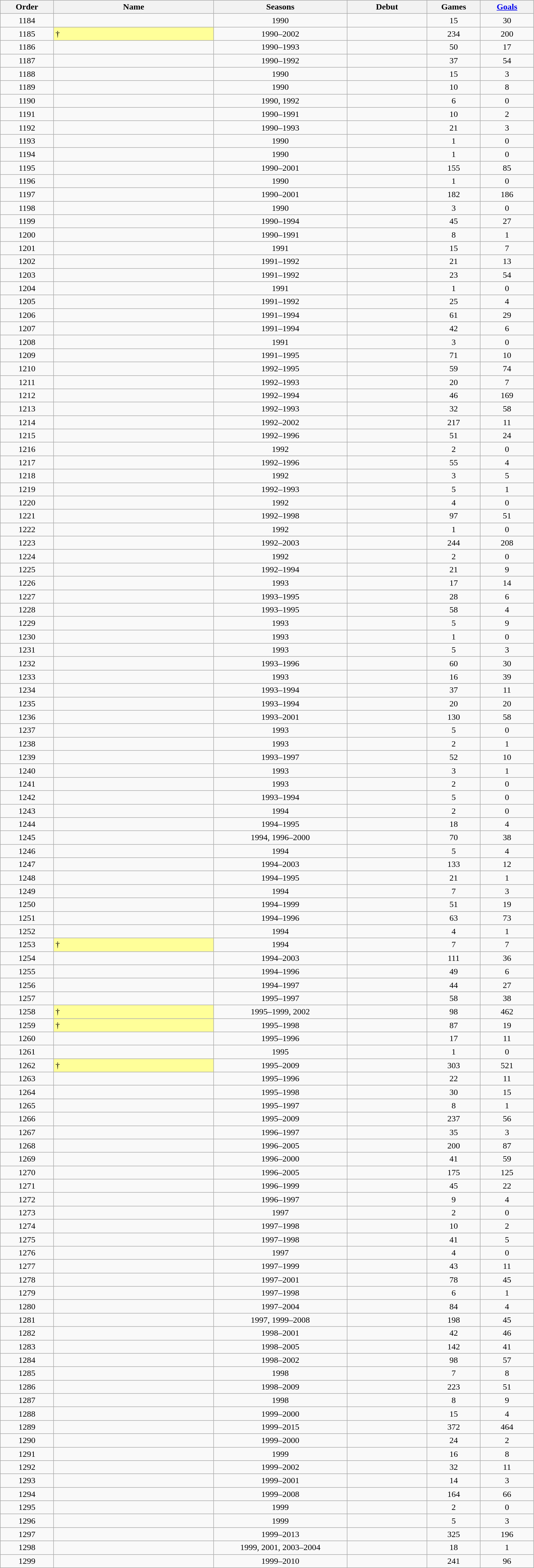<table class="wikitable sortable" style="text-align:center; width:80%">
<tr>
<th style="width=5%">Order</th>
<th style="width:30%">Name</th>
<th style="width:25%">Seasons</th>
<th style="width:15%">Debut</th>
<th style="width:10%">Games</th>
<th style="width:10%"><a href='#'>Goals</a></th>
</tr>
<tr>
<td>1184</td>
<td align=left></td>
<td>1990</td>
<td></td>
<td>15</td>
<td>30</td>
</tr>
<tr>
<td>1185</td>
<td style="text-align:left; background:#FFFF99">†</td>
<td>1990–2002</td>
<td></td>
<td>234</td>
<td>200</td>
</tr>
<tr>
<td>1186</td>
<td align=left></td>
<td>1990–1993</td>
<td></td>
<td>50</td>
<td>17</td>
</tr>
<tr>
<td>1187</td>
<td align=left></td>
<td>1990–1992</td>
<td></td>
<td>37</td>
<td>54</td>
</tr>
<tr>
<td>1188</td>
<td align=left></td>
<td>1990</td>
<td></td>
<td>15</td>
<td>3</td>
</tr>
<tr>
<td>1189</td>
<td align=left></td>
<td>1990</td>
<td></td>
<td>10</td>
<td>8</td>
</tr>
<tr>
<td>1190</td>
<td align=left></td>
<td>1990, 1992</td>
<td></td>
<td>6</td>
<td>0</td>
</tr>
<tr>
<td>1191</td>
<td align=left></td>
<td>1990–1991</td>
<td></td>
<td>10</td>
<td>2</td>
</tr>
<tr>
<td>1192</td>
<td align=left></td>
<td>1990–1993</td>
<td></td>
<td>21</td>
<td>3</td>
</tr>
<tr>
<td>1193</td>
<td align=left></td>
<td>1990</td>
<td></td>
<td>1</td>
<td>0</td>
</tr>
<tr>
<td>1194</td>
<td align=left></td>
<td>1990</td>
<td></td>
<td>1</td>
<td>0</td>
</tr>
<tr>
<td>1195</td>
<td align=left></td>
<td>1990–2001</td>
<td></td>
<td>155</td>
<td>85</td>
</tr>
<tr>
<td>1196</td>
<td align=left></td>
<td>1990</td>
<td></td>
<td>1</td>
<td>0</td>
</tr>
<tr>
<td>1197</td>
<td align=left></td>
<td>1990–2001</td>
<td></td>
<td>182</td>
<td>186</td>
</tr>
<tr>
<td>1198</td>
<td align=left></td>
<td>1990</td>
<td></td>
<td>3</td>
<td>0</td>
</tr>
<tr>
<td>1199</td>
<td align=left></td>
<td>1990–1994</td>
<td></td>
<td>45</td>
<td>27</td>
</tr>
<tr>
<td>1200</td>
<td align=left></td>
<td>1990–1991</td>
<td></td>
<td>8</td>
<td>1</td>
</tr>
<tr>
<td>1201</td>
<td align=left></td>
<td>1991</td>
<td></td>
<td>15</td>
<td>7</td>
</tr>
<tr>
<td>1202</td>
<td align=left></td>
<td>1991–1992</td>
<td></td>
<td>21</td>
<td>13</td>
</tr>
<tr>
<td>1203</td>
<td align=left></td>
<td>1991–1992</td>
<td></td>
<td>23</td>
<td>54</td>
</tr>
<tr>
<td>1204</td>
<td align=left></td>
<td>1991</td>
<td></td>
<td>1</td>
<td>0</td>
</tr>
<tr>
<td>1205</td>
<td align=left></td>
<td>1991–1992</td>
<td></td>
<td>25</td>
<td>4</td>
</tr>
<tr>
<td>1206</td>
<td align=left></td>
<td>1991–1994</td>
<td></td>
<td>61</td>
<td>29</td>
</tr>
<tr>
<td>1207</td>
<td align=left></td>
<td>1991–1994</td>
<td></td>
<td>42</td>
<td>6</td>
</tr>
<tr>
<td>1208</td>
<td align=left></td>
<td>1991</td>
<td></td>
<td>3</td>
<td>0</td>
</tr>
<tr>
<td>1209</td>
<td align=left></td>
<td>1991–1995</td>
<td></td>
<td>71</td>
<td>10</td>
</tr>
<tr>
<td>1210</td>
<td align=left></td>
<td>1992–1995</td>
<td></td>
<td>59</td>
<td>74</td>
</tr>
<tr>
<td>1211</td>
<td align=left></td>
<td>1992–1993</td>
<td></td>
<td>20</td>
<td>7</td>
</tr>
<tr>
<td>1212</td>
<td align=left></td>
<td>1992–1994</td>
<td></td>
<td>46</td>
<td>169</td>
</tr>
<tr>
<td>1213</td>
<td align=left></td>
<td>1992–1993</td>
<td></td>
<td>32</td>
<td>58</td>
</tr>
<tr>
<td>1214</td>
<td align=left></td>
<td>1992–2002</td>
<td></td>
<td>217</td>
<td>11</td>
</tr>
<tr>
<td>1215</td>
<td align=left></td>
<td>1992–1996</td>
<td></td>
<td>51</td>
<td>24</td>
</tr>
<tr>
<td>1216</td>
<td align=left></td>
<td>1992</td>
<td></td>
<td>2</td>
<td>0</td>
</tr>
<tr>
<td>1217</td>
<td align=left></td>
<td>1992–1996</td>
<td></td>
<td>55</td>
<td>4</td>
</tr>
<tr>
<td>1218</td>
<td align=left></td>
<td>1992</td>
<td></td>
<td>3</td>
<td>5</td>
</tr>
<tr>
<td>1219</td>
<td align=left></td>
<td>1992–1993</td>
<td></td>
<td>5</td>
<td>1</td>
</tr>
<tr>
<td>1220</td>
<td align=left></td>
<td>1992</td>
<td></td>
<td>4</td>
<td>0</td>
</tr>
<tr>
<td>1221</td>
<td align=left></td>
<td>1992–1998</td>
<td></td>
<td>97</td>
<td>51</td>
</tr>
<tr>
<td>1222</td>
<td align=left></td>
<td>1992</td>
<td></td>
<td>1</td>
<td>0</td>
</tr>
<tr>
<td>1223</td>
<td align=left></td>
<td>1992–2003</td>
<td></td>
<td>244</td>
<td>208</td>
</tr>
<tr>
<td>1224</td>
<td align=left></td>
<td>1992</td>
<td></td>
<td>2</td>
<td>0</td>
</tr>
<tr>
<td>1225</td>
<td align=left></td>
<td>1992–1994</td>
<td></td>
<td>21</td>
<td>9</td>
</tr>
<tr>
<td>1226</td>
<td align=left></td>
<td>1993</td>
<td></td>
<td>17</td>
<td>14</td>
</tr>
<tr>
<td>1227</td>
<td align=left></td>
<td>1993–1995</td>
<td></td>
<td>28</td>
<td>6</td>
</tr>
<tr>
<td>1228</td>
<td align=left></td>
<td>1993–1995</td>
<td></td>
<td>58</td>
<td>4</td>
</tr>
<tr>
<td>1229</td>
<td align=left></td>
<td>1993</td>
<td></td>
<td>5</td>
<td>9</td>
</tr>
<tr>
<td>1230</td>
<td align=left></td>
<td>1993</td>
<td></td>
<td>1</td>
<td>0</td>
</tr>
<tr>
<td>1231</td>
<td align=left></td>
<td>1993</td>
<td></td>
<td>5</td>
<td>3</td>
</tr>
<tr>
<td>1232</td>
<td align=left></td>
<td>1993–1996</td>
<td></td>
<td>60</td>
<td>30</td>
</tr>
<tr>
<td>1233</td>
<td align=left></td>
<td>1993</td>
<td></td>
<td>16</td>
<td>39</td>
</tr>
<tr>
<td>1234</td>
<td align=left></td>
<td>1993–1994</td>
<td></td>
<td>37</td>
<td>11</td>
</tr>
<tr>
<td>1235</td>
<td align=left></td>
<td>1993–1994</td>
<td></td>
<td>20</td>
<td>20</td>
</tr>
<tr>
<td>1236</td>
<td align=left></td>
<td>1993–2001</td>
<td></td>
<td>130</td>
<td>58</td>
</tr>
<tr>
<td>1237</td>
<td align=left></td>
<td>1993</td>
<td></td>
<td>5</td>
<td>0</td>
</tr>
<tr>
<td>1238</td>
<td align=left></td>
<td>1993</td>
<td></td>
<td>2</td>
<td>1</td>
</tr>
<tr>
<td>1239</td>
<td align=left></td>
<td>1993–1997</td>
<td></td>
<td>52</td>
<td>10</td>
</tr>
<tr>
<td>1240</td>
<td align=left></td>
<td>1993</td>
<td></td>
<td>3</td>
<td>1</td>
</tr>
<tr>
<td>1241</td>
<td align=left></td>
<td>1993</td>
<td></td>
<td>2</td>
<td>0</td>
</tr>
<tr>
<td>1242</td>
<td align=left></td>
<td>1993–1994</td>
<td></td>
<td>5</td>
<td>0</td>
</tr>
<tr>
<td>1243</td>
<td align=left></td>
<td>1994</td>
<td></td>
<td>2</td>
<td>0</td>
</tr>
<tr>
<td>1244</td>
<td align=left></td>
<td>1994–1995</td>
<td></td>
<td>18</td>
<td>4</td>
</tr>
<tr>
<td>1245</td>
<td align=left></td>
<td>1994, 1996–2000</td>
<td></td>
<td>70</td>
<td>38</td>
</tr>
<tr>
<td>1246</td>
<td align=left></td>
<td>1994</td>
<td></td>
<td>5</td>
<td>4</td>
</tr>
<tr>
<td>1247</td>
<td align=left></td>
<td>1994–2003</td>
<td></td>
<td>133</td>
<td>12</td>
</tr>
<tr>
<td>1248</td>
<td align=left></td>
<td>1994–1995</td>
<td></td>
<td>21</td>
<td>1</td>
</tr>
<tr>
<td>1249</td>
<td align=left></td>
<td>1994</td>
<td></td>
<td>7</td>
<td>3</td>
</tr>
<tr>
<td>1250</td>
<td align=left></td>
<td>1994–1999</td>
<td></td>
<td>51</td>
<td>19</td>
</tr>
<tr>
<td>1251</td>
<td align=left></td>
<td>1994–1996</td>
<td></td>
<td>63</td>
<td>73</td>
</tr>
<tr>
<td>1252</td>
<td align=left></td>
<td>1994</td>
<td></td>
<td>4</td>
<td>1</td>
</tr>
<tr>
<td>1253</td>
<td style="text-align:left; background:#FFFF99">†</td>
<td>1994</td>
<td></td>
<td>7</td>
<td>7</td>
</tr>
<tr>
<td>1254</td>
<td align=left></td>
<td>1994–2003</td>
<td></td>
<td>111</td>
<td>36</td>
</tr>
<tr>
<td>1255</td>
<td align=left></td>
<td>1994–1996</td>
<td></td>
<td>49</td>
<td>6</td>
</tr>
<tr>
<td>1256</td>
<td align=left></td>
<td>1994–1997</td>
<td></td>
<td>44</td>
<td>27</td>
</tr>
<tr>
<td>1257</td>
<td align=left></td>
<td>1995–1997</td>
<td></td>
<td>58</td>
<td>38</td>
</tr>
<tr>
<td>1258</td>
<td style="text-align:left; background:#FFFF99">†</td>
<td>1995–1999, 2002</td>
<td></td>
<td>98</td>
<td>462</td>
</tr>
<tr>
<td>1259</td>
<td style="text-align:left; background:#FFFF99">†</td>
<td>1995–1998</td>
<td></td>
<td>87</td>
<td>19</td>
</tr>
<tr>
<td>1260</td>
<td align=left></td>
<td>1995–1996</td>
<td></td>
<td>17</td>
<td>11</td>
</tr>
<tr>
<td>1261</td>
<td align=left></td>
<td>1995</td>
<td></td>
<td>1</td>
<td>0</td>
</tr>
<tr>
<td>1262</td>
<td style="text-align:left; background:#FFFF99">†</td>
<td>1995–2009</td>
<td></td>
<td>303</td>
<td>521</td>
</tr>
<tr>
<td>1263</td>
<td align=left></td>
<td>1995–1996</td>
<td></td>
<td>22</td>
<td>11</td>
</tr>
<tr>
<td>1264</td>
<td align=left></td>
<td>1995–1998</td>
<td></td>
<td>30</td>
<td>15</td>
</tr>
<tr>
<td>1265</td>
<td align=left></td>
<td>1995–1997</td>
<td></td>
<td>8</td>
<td>1</td>
</tr>
<tr>
<td>1266</td>
<td align=left></td>
<td>1995–2009</td>
<td></td>
<td>237</td>
<td>56</td>
</tr>
<tr>
<td>1267</td>
<td align=left></td>
<td>1996–1997</td>
<td></td>
<td>35</td>
<td>3</td>
</tr>
<tr>
<td>1268</td>
<td align=left></td>
<td>1996–2005</td>
<td></td>
<td>200</td>
<td>87</td>
</tr>
<tr>
<td>1269</td>
<td align=left></td>
<td>1996–2000</td>
<td></td>
<td>41</td>
<td>59</td>
</tr>
<tr>
<td>1270</td>
<td align=left></td>
<td>1996–2005</td>
<td></td>
<td>175</td>
<td>125</td>
</tr>
<tr>
<td>1271</td>
<td align=left></td>
<td>1996–1999</td>
<td></td>
<td>45</td>
<td>22</td>
</tr>
<tr>
<td>1272</td>
<td align=left></td>
<td>1996–1997</td>
<td></td>
<td>9</td>
<td>4</td>
</tr>
<tr>
<td>1273</td>
<td align=left></td>
<td>1997</td>
<td></td>
<td>2</td>
<td>0</td>
</tr>
<tr>
<td>1274</td>
<td align=left></td>
<td>1997–1998</td>
<td></td>
<td>10</td>
<td>2</td>
</tr>
<tr>
<td>1275</td>
<td align=left></td>
<td>1997–1998</td>
<td></td>
<td>41</td>
<td>5</td>
</tr>
<tr>
<td>1276</td>
<td align=left></td>
<td>1997</td>
<td></td>
<td>4</td>
<td>0</td>
</tr>
<tr>
<td>1277</td>
<td align=left></td>
<td>1997–1999</td>
<td></td>
<td>43</td>
<td>11</td>
</tr>
<tr>
<td>1278</td>
<td align=left></td>
<td>1997–2001</td>
<td></td>
<td>78</td>
<td>45</td>
</tr>
<tr>
<td>1279</td>
<td align=left></td>
<td>1997–1998</td>
<td></td>
<td>6</td>
<td>1</td>
</tr>
<tr>
<td>1280</td>
<td align=left></td>
<td>1997–2004</td>
<td></td>
<td>84</td>
<td>4</td>
</tr>
<tr>
<td>1281</td>
<td align=left></td>
<td>1997, 1999–2008</td>
<td></td>
<td>198</td>
<td>45</td>
</tr>
<tr>
<td>1282</td>
<td align=left></td>
<td>1998–2001</td>
<td></td>
<td>42</td>
<td>46</td>
</tr>
<tr>
<td>1283</td>
<td align=left></td>
<td>1998–2005</td>
<td></td>
<td>142</td>
<td>41</td>
</tr>
<tr>
<td>1284</td>
<td align=left></td>
<td>1998–2002</td>
<td></td>
<td>98</td>
<td>57</td>
</tr>
<tr>
<td>1285</td>
<td align=left></td>
<td>1998</td>
<td></td>
<td>7</td>
<td>8</td>
</tr>
<tr>
<td>1286</td>
<td align=left></td>
<td>1998–2009</td>
<td></td>
<td>223</td>
<td>51</td>
</tr>
<tr>
<td>1287</td>
<td align=left></td>
<td>1998</td>
<td></td>
<td>8</td>
<td>9</td>
</tr>
<tr>
<td>1288</td>
<td align=left></td>
<td>1999–2000</td>
<td></td>
<td>15</td>
<td>4</td>
</tr>
<tr>
<td>1289</td>
<td align=left></td>
<td>1999–2015</td>
<td></td>
<td>372</td>
<td>464</td>
</tr>
<tr>
<td>1290</td>
<td align=left></td>
<td>1999–2000</td>
<td></td>
<td>24</td>
<td>2</td>
</tr>
<tr>
<td>1291</td>
<td align=left></td>
<td>1999</td>
<td></td>
<td>16</td>
<td>8</td>
</tr>
<tr>
<td>1292</td>
<td align=left></td>
<td>1999–2002</td>
<td></td>
<td>32</td>
<td>11</td>
</tr>
<tr>
<td>1293</td>
<td align=left></td>
<td>1999–2001</td>
<td></td>
<td>14</td>
<td>3</td>
</tr>
<tr>
<td>1294</td>
<td align=left></td>
<td>1999–2008</td>
<td></td>
<td>164</td>
<td>66</td>
</tr>
<tr>
<td>1295</td>
<td align=left></td>
<td>1999</td>
<td></td>
<td>2</td>
<td>0</td>
</tr>
<tr>
<td>1296</td>
<td align=left></td>
<td>1999</td>
<td></td>
<td>5</td>
<td>3</td>
</tr>
<tr>
<td>1297</td>
<td align=left></td>
<td>1999–2013</td>
<td></td>
<td>325</td>
<td>196</td>
</tr>
<tr>
<td>1298</td>
<td align=left></td>
<td>1999, 2001, 2003–2004</td>
<td></td>
<td>18</td>
<td>1</td>
</tr>
<tr>
<td>1299</td>
<td align=left></td>
<td>1999–2010</td>
<td></td>
<td>241</td>
<td>96</td>
</tr>
</table>
